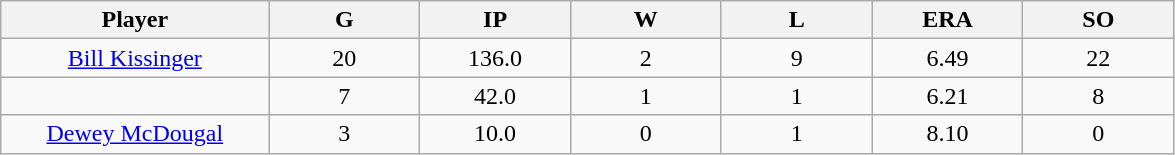<table class="wikitable sortable">
<tr>
<th bgcolor="#DDDDFF" width="16%">Player</th>
<th bgcolor="#DDDDFF" width="9%">G</th>
<th bgcolor="#DDDDFF" width="9%">IP</th>
<th bgcolor="#DDDDFF" width="9%">W</th>
<th bgcolor="#DDDDFF" width="9%">L</th>
<th bgcolor="#DDDDFF" width="9%">ERA</th>
<th bgcolor="#DDDDFF" width="9%">SO</th>
</tr>
<tr align="center">
<td><a href='#'>Bill Kissinger</a></td>
<td>20</td>
<td>136.0</td>
<td>2</td>
<td>9</td>
<td>6.49</td>
<td>22</td>
</tr>
<tr align=center>
<td></td>
<td>7</td>
<td>42.0</td>
<td>1</td>
<td>1</td>
<td>6.21</td>
<td>8</td>
</tr>
<tr align="center">
<td><a href='#'>Dewey McDougal</a></td>
<td>3</td>
<td>10.0</td>
<td>0</td>
<td>1</td>
<td>8.10</td>
<td>0</td>
</tr>
</table>
